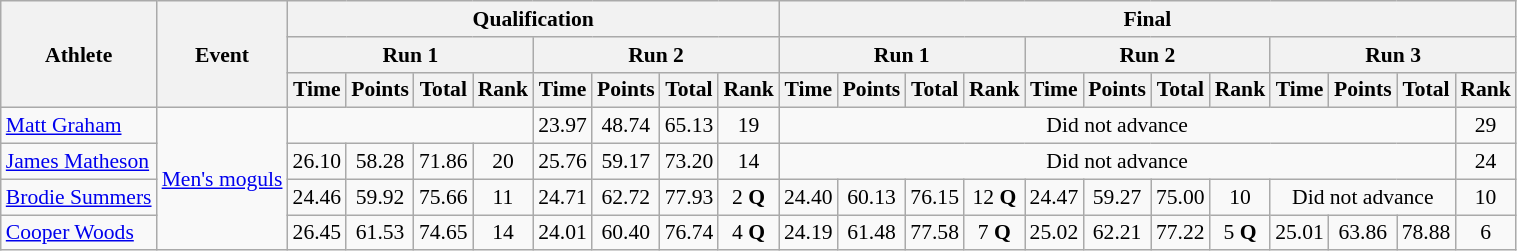<table class=wikitable style=font-size:90%;text-align:center>
<tr>
<th rowspan=3>Athlete</th>
<th rowspan=3>Event</th>
<th colspan=8>Qualification</th>
<th colspan=12>Final</th>
</tr>
<tr>
<th colspan=4>Run 1</th>
<th colspan=4>Run 2</th>
<th colspan=4>Run 1</th>
<th colspan=4>Run 2</th>
<th colspan=4>Run 3</th>
</tr>
<tr>
<th>Time</th>
<th>Points</th>
<th>Total</th>
<th>Rank</th>
<th>Time</th>
<th>Points</th>
<th>Total</th>
<th>Rank</th>
<th>Time</th>
<th>Points</th>
<th>Total</th>
<th>Rank</th>
<th>Time</th>
<th>Points</th>
<th>Total</th>
<th>Rank</th>
<th>Time</th>
<th>Points</th>
<th>Total</th>
<th>Rank</th>
</tr>
<tr>
<td align=left><a href='#'>Matt Graham</a></td>
<td rowspan=4 align=left><a href='#'>Men's moguls</a></td>
<td colspan=4></td>
<td>23.97</td>
<td>48.74</td>
<td>65.13</td>
<td>19</td>
<td colspan=11>Did not advance</td>
<td>29</td>
</tr>
<tr>
<td align=left><a href='#'>James Matheson</a></td>
<td>26.10</td>
<td>58.28</td>
<td>71.86</td>
<td>20</td>
<td>25.76</td>
<td>59.17</td>
<td>73.20</td>
<td>14</td>
<td colspan=11>Did not advance</td>
<td>24</td>
</tr>
<tr>
<td align=left><a href='#'>Brodie Summers</a></td>
<td>24.46</td>
<td>59.92</td>
<td>75.66</td>
<td>11</td>
<td>24.71</td>
<td>62.72</td>
<td>77.93</td>
<td>2 <strong>Q</strong></td>
<td>24.40</td>
<td>60.13</td>
<td>76.15</td>
<td>12 <strong>Q</strong></td>
<td>24.47</td>
<td>59.27</td>
<td>75.00</td>
<td>10</td>
<td colspan=3>Did not advance</td>
<td>10</td>
</tr>
<tr>
<td align=left><a href='#'>Cooper Woods</a></td>
<td>26.45</td>
<td>61.53</td>
<td>74.65</td>
<td>14</td>
<td>24.01</td>
<td>60.40</td>
<td>76.74</td>
<td>4 <strong>Q</strong></td>
<td>24.19</td>
<td>61.48</td>
<td>77.58</td>
<td>7 <strong>Q</strong></td>
<td>25.02</td>
<td>62.21</td>
<td>77.22</td>
<td>5 <strong>Q</strong></td>
<td>25.01</td>
<td>63.86</td>
<td>78.88</td>
<td>6</td>
</tr>
</table>
